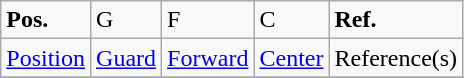<table class="wikitable">
<tr>
<td><strong>Pos.</strong></td>
<td>G</td>
<td>F</td>
<td>C</td>
<td><strong>Ref.</strong></td>
</tr>
<tr>
<td><a href='#'>Position</a></td>
<td><a href='#'>Guard</a></td>
<td><a href='#'>Forward</a></td>
<td><a href='#'>Center</a></td>
<td>Reference(s)</td>
</tr>
<tr>
</tr>
</table>
